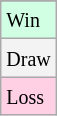<table class="wikitable">
<tr>
</tr>
<tr bgcolor = "#d0ffe3">
<td><small>Win</small></td>
</tr>
<tr bgcolor = "#f3f3f3">
<td><small>Draw</small></td>
</tr>
<tr bgcolor = "#ffd0e3">
<td><small>Loss</small></td>
</tr>
</table>
